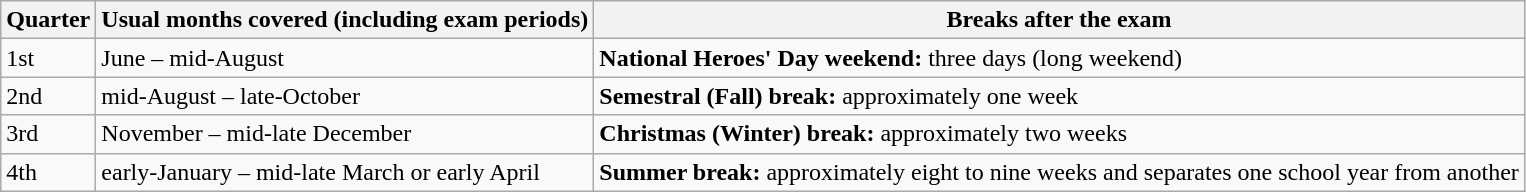<table class="wikitable">
<tr>
<th>Quarter</th>
<th>Usual months covered (including exam periods)</th>
<th>Breaks after the exam</th>
</tr>
<tr>
<td>1st</td>
<td>June – mid-August</td>
<td><strong>National Heroes' Day weekend:</strong> three days (long weekend)</td>
</tr>
<tr>
<td>2nd</td>
<td>mid-August – late-October</td>
<td><strong>Semestral (Fall) break:</strong> approximately one week</td>
</tr>
<tr>
<td>3rd</td>
<td>November – mid-late December</td>
<td><strong>Christmas (Winter) break:</strong> approximately two weeks</td>
</tr>
<tr>
<td>4th</td>
<td>early-January – mid-late March or early April</td>
<td><strong>Summer break:</strong> approximately eight to nine weeks and separates one school year from another</td>
</tr>
</table>
